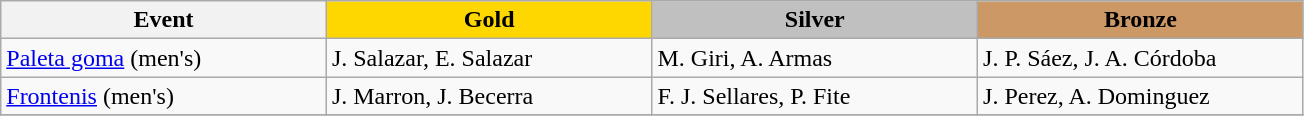<table class="wikitable" style="max-width: 23cm; width: 100%">
<tr>
<th scope="col">Event</th>
<th scope="col" style="background-color:gold; width:25%">Gold</th>
<th scope="col" style="background-color:silver; width:25%; width:25%">Silver</th>
<th scope="col" style="background-color:#cc9966; width:25%">Bronze</th>
</tr>
<tr>
<td><a href='#'>Paleta goma</a> (men's)</td>
<td> J. Salazar, E. Salazar</td>
<td> M. Giri, A. Armas</td>
<td> J. P. Sáez, J. A. Córdoba</td>
</tr>
<tr>
<td><a href='#'>Frontenis</a> (men's)</td>
<td> J. Marron, J. Becerra</td>
<td> F. J. Sellares, P. Fite</td>
<td> J. Perez, A. Dominguez</td>
</tr>
<tr>
</tr>
</table>
